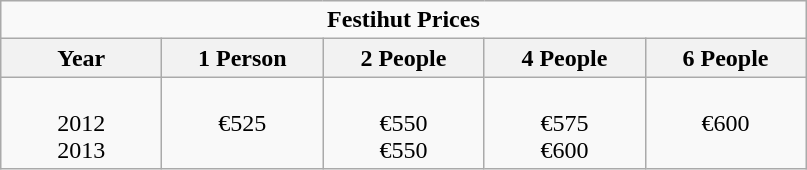<table class="wikitable">
<tr>
<td colspan="5" style="text-align:center;"><strong>Festihut Prices</strong></td>
</tr>
<tr>
<th>Year</th>
<th>1 Person</th>
<th>2 People</th>
<th>4 People</th>
<th>6 People</th>
</tr>
<tr>
<td style="text-align:center; vertical-align:top; width:100px;"><br>2012
<br>2013</td>
<td style="text-align:center; vertical-align:top; width:100px;"><br>€525
<br></td>
<td style="text-align:center; vertical-align:top; width:100px;"><br>€550
<br>€550</td>
<td style="text-align:center; vertical-align:top; width:100px;"><br>€575
<br>€600</td>
<td style="text-align:center; vertical-align:top; width:100px;"><br>€600</td>
</tr>
</table>
